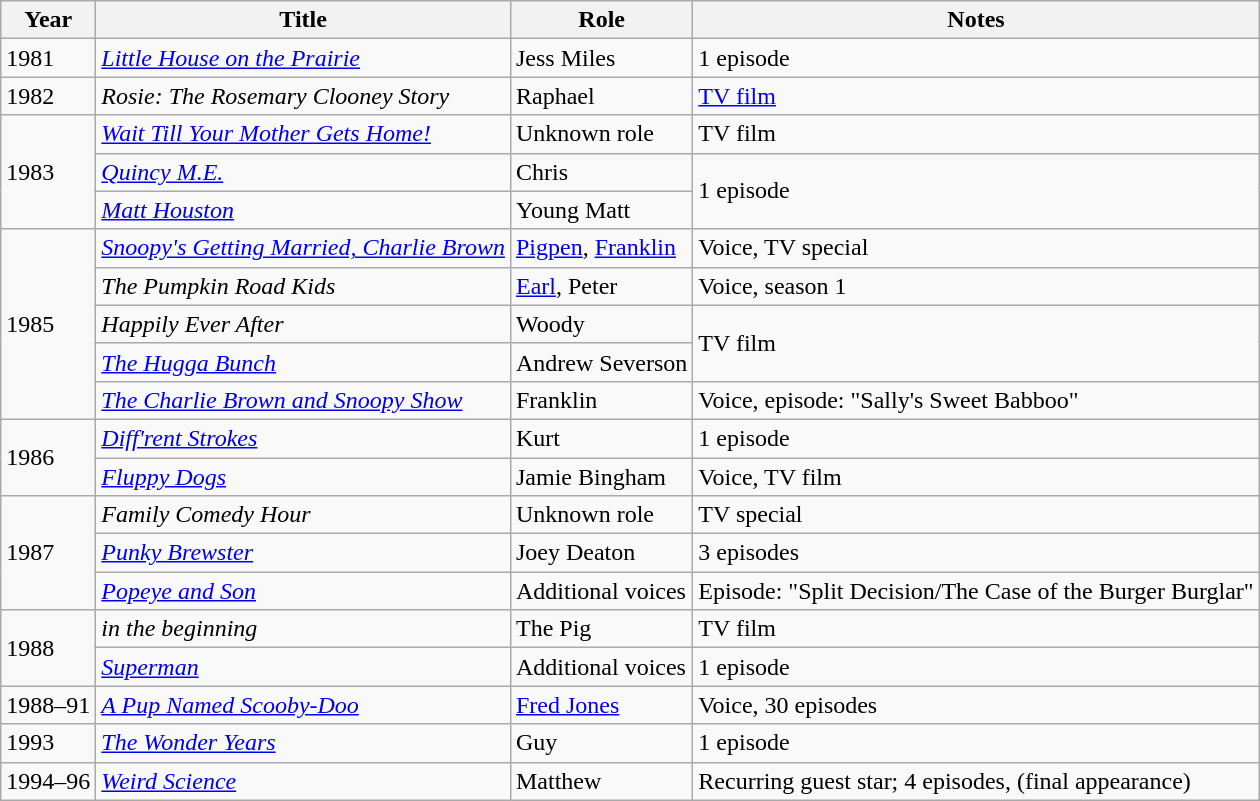<table class="wikitable">
<tr>
<th>Year</th>
<th>Title</th>
<th>Role</th>
<th>Notes</th>
</tr>
<tr>
<td>1981</td>
<td><em><a href='#'>Little House on the Prairie</a></em></td>
<td>Jess Miles</td>
<td>1 episode</td>
</tr>
<tr>
<td>1982</td>
<td><em>Rosie: The Rosemary Clooney Story</em></td>
<td>Raphael</td>
<td><a href='#'>TV film</a></td>
</tr>
<tr>
<td rowspan="3">1983</td>
<td><em><a href='#'>Wait Till Your Mother Gets Home! </a></em></td>
<td>Unknown role</td>
<td>TV film</td>
</tr>
<tr>
<td><em><a href='#'>Quincy M.E.</a></em></td>
<td>Chris</td>
<td rowspan="2">1 episode</td>
</tr>
<tr>
<td><em><a href='#'>Matt Houston</a></em></td>
<td>Young Matt</td>
</tr>
<tr>
<td rowspan="5">1985</td>
<td><em><a href='#'>Snoopy's Getting Married, Charlie Brown</a></em></td>
<td><a href='#'>Pigpen</a>, <a href='#'>Franklin</a></td>
<td>Voice, TV special</td>
</tr>
<tr>
<td><em>The Pumpkin Road Kids</em></td>
<td><a href='#'>Earl</a>, Peter</td>
<td>Voice, season 1</td>
</tr>
<tr>
<td><em>Happily Ever After</em></td>
<td>Woody</td>
<td rowspan="2">TV film</td>
</tr>
<tr>
<td><em><a href='#'>The Hugga Bunch</a></em></td>
<td>Andrew Severson</td>
</tr>
<tr>
<td><em><a href='#'>The Charlie Brown and Snoopy Show</a></em></td>
<td>Franklin</td>
<td>Voice, episode: "Sally's Sweet Babboo"</td>
</tr>
<tr>
<td rowspan="2">1986</td>
<td><em><a href='#'>Diff'rent Strokes</a></em></td>
<td>Kurt</td>
<td>1 episode</td>
</tr>
<tr>
<td><em><a href='#'>Fluppy Dogs</a></em></td>
<td>Jamie Bingham</td>
<td>Voice, TV film</td>
</tr>
<tr>
<td rowspan="3">1987</td>
<td><em>Family Comedy Hour</em></td>
<td>Unknown role</td>
<td>TV special</td>
</tr>
<tr>
<td><em><a href='#'>Punky Brewster</a></em></td>
<td>Joey Deaton</td>
<td>3 episodes</td>
</tr>
<tr>
<td><em><a href='#'>Popeye and Son</a></em></td>
<td>Additional voices</td>
<td>Episode: "Split Decision/The Case of the Burger Burglar"</td>
</tr>
<tr>
<td rowspan="2">1988</td>
<td><em>in the beginning</em></td>
<td>The Pig</td>
<td>TV film</td>
</tr>
<tr>
<td><em><a href='#'>Superman</a></em></td>
<td>Additional voices</td>
<td>1 episode</td>
</tr>
<tr>
<td>1988–91</td>
<td><em><a href='#'>A Pup Named Scooby-Doo</a></em></td>
<td><a href='#'>Fred Jones</a></td>
<td>Voice, 30 episodes</td>
</tr>
<tr>
<td>1993</td>
<td><em><a href='#'>The Wonder Years</a></em></td>
<td>Guy</td>
<td>1 episode</td>
</tr>
<tr>
<td>1994–96</td>
<td><em><a href='#'>Weird Science</a></em></td>
<td>Matthew</td>
<td>Recurring guest star; 4 episodes, (final appearance)</td>
</tr>
</table>
